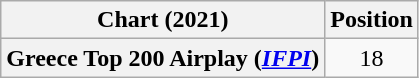<table class="wikitable plainrowheaders" style="text-align:center">
<tr>
<th scope="col">Chart (2021)</th>
<th scope="col">Position</th>
</tr>
<tr>
<th scope="row">Greece Top 200 Airplay (<em><a href='#'>IFPI</a></em>)</th>
<td>18</td>
</tr>
</table>
